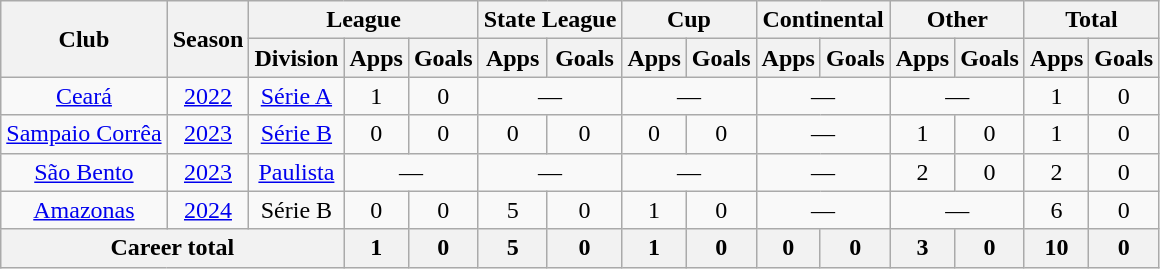<table class="wikitable" style="text-align: center">
<tr>
<th rowspan="2">Club</th>
<th rowspan="2">Season</th>
<th colspan="3">League</th>
<th colspan="2">State League</th>
<th colspan="2">Cup</th>
<th colspan="2">Continental</th>
<th colspan="2">Other</th>
<th colspan="2">Total</th>
</tr>
<tr>
<th>Division</th>
<th>Apps</th>
<th>Goals</th>
<th>Apps</th>
<th>Goals</th>
<th>Apps</th>
<th>Goals</th>
<th>Apps</th>
<th>Goals</th>
<th>Apps</th>
<th>Goals</th>
<th>Apps</th>
<th>Goals</th>
</tr>
<tr>
<td><a href='#'>Ceará</a></td>
<td><a href='#'>2022</a></td>
<td><a href='#'>Série A</a></td>
<td>1</td>
<td>0</td>
<td colspan="2">—</td>
<td colspan="2">—</td>
<td colspan="2">—</td>
<td colspan="2">—</td>
<td>1</td>
<td>0</td>
</tr>
<tr>
<td><a href='#'>Sampaio Corrêa</a></td>
<td><a href='#'>2023</a></td>
<td><a href='#'>Série B</a></td>
<td>0</td>
<td>0</td>
<td>0</td>
<td>0</td>
<td>0</td>
<td>0</td>
<td colspan="2">—</td>
<td>1</td>
<td>0</td>
<td>1</td>
<td>0</td>
</tr>
<tr>
<td><a href='#'>São Bento</a></td>
<td><a href='#'>2023</a></td>
<td><a href='#'>Paulista</a></td>
<td colspan="2">—</td>
<td colspan="2">—</td>
<td colspan="2">—</td>
<td colspan="2">—</td>
<td>2</td>
<td>0</td>
<td>2</td>
<td>0</td>
</tr>
<tr>
<td><a href='#'>Amazonas</a></td>
<td><a href='#'>2024</a></td>
<td>Série B</td>
<td>0</td>
<td>0</td>
<td>5</td>
<td>0</td>
<td>1</td>
<td>0</td>
<td colspan="2">—</td>
<td colspan="2">—</td>
<td>6</td>
<td>0</td>
</tr>
<tr>
<th colspan="3"><strong>Career total</strong></th>
<th>1</th>
<th>0</th>
<th>5</th>
<th>0</th>
<th>1</th>
<th>0</th>
<th>0</th>
<th>0</th>
<th>3</th>
<th>0</th>
<th>10</th>
<th>0</th>
</tr>
</table>
